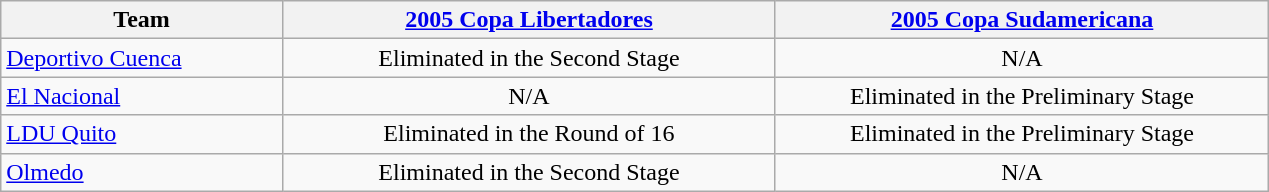<table class="wikitable">
<tr>
<th width= 16%>Team</th>
<th width= 28%><a href='#'>2005 Copa Libertadores</a></th>
<th width= 28%><a href='#'>2005 Copa Sudamericana</a></th>
</tr>
<tr align="center">
<td align="left"><a href='#'>Deportivo Cuenca</a></td>
<td>Eliminated in the Second Stage</td>
<td>N/A</td>
</tr>
<tr align="center">
<td align="left"><a href='#'>El Nacional</a></td>
<td>N/A</td>
<td>Eliminated in the Preliminary Stage</td>
</tr>
<tr align="center">
<td align="left"><a href='#'>LDU Quito</a></td>
<td>Eliminated in the Round of 16</td>
<td>Eliminated in the Preliminary Stage</td>
</tr>
<tr align="center">
<td align="left"><a href='#'>Olmedo</a></td>
<td>Eliminated in the Second Stage</td>
<td>N/A</td>
</tr>
</table>
